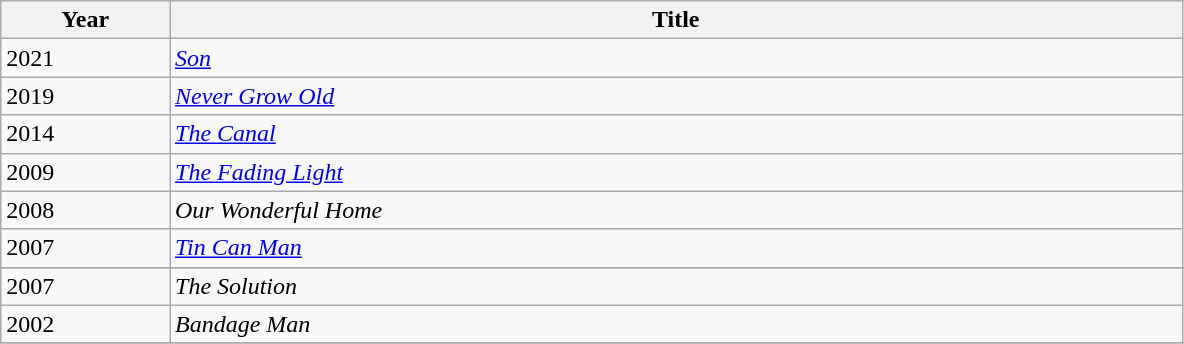<table class="wikitable">
<tr>
<th width="5%">Year</th>
<th width="30%">Title</th>
</tr>
<tr>
<td>2021</td>
<td><em><a href='#'>Son</a></em></td>
</tr>
<tr>
<td>2019</td>
<td><em><a href='#'>Never Grow Old</a></em></td>
</tr>
<tr>
<td>2014</td>
<td><em><a href='#'>The Canal</a></em></td>
</tr>
<tr>
<td>2009</td>
<td><em><a href='#'>The Fading Light</a></em></td>
</tr>
<tr>
<td>2008</td>
<td><em>Our Wonderful Home</em></td>
</tr>
<tr>
<td>2007</td>
<td><em><a href='#'>Tin Can Man</a></em></td>
</tr>
<tr style=background:#efefef;>
</tr>
<tr>
<td>2007</td>
<td><em>The Solution</em></td>
</tr>
<tr>
<td>2002</td>
<td><em>Bandage Man</em></td>
</tr>
<tr>
</tr>
</table>
